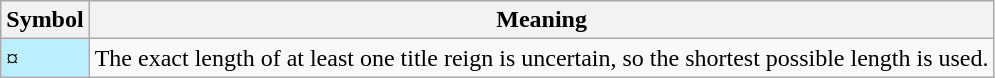<table class="wikitable">
<tr>
<th><strong>Symbol</strong></th>
<th><strong>Meaning</strong></th>
</tr>
<tr>
<td style="background-color:#bbeeff">¤</td>
<td>The exact length of at least one title reign is uncertain, so the shortest possible length is used.</td>
</tr>
</table>
